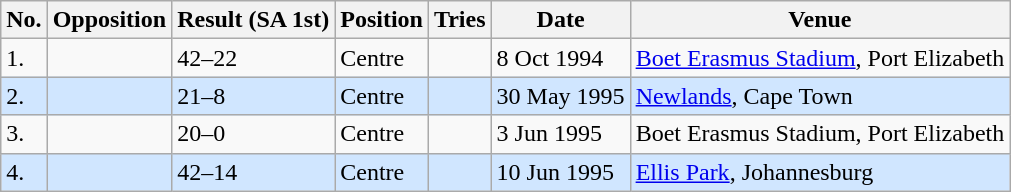<table class="wikitable sortable">
<tr>
<th>No.</th>
<th>Opposition</th>
<th>Result (SA 1st)</th>
<th>Position</th>
<th>Tries</th>
<th>Date</th>
<th>Venue</th>
</tr>
<tr>
<td>1.</td>
<td></td>
<td>42–22</td>
<td>Centre</td>
<td></td>
<td>8 Oct 1994</td>
<td><a href='#'>Boet Erasmus Stadium</a>, Port Elizabeth</td>
</tr>
<tr style="background: #D0E6FF;">
<td>2.</td>
<td></td>
<td>21–8</td>
<td>Centre</td>
<td></td>
<td>30 May 1995</td>
<td><a href='#'>Newlands</a>, Cape Town</td>
</tr>
<tr>
<td>3.</td>
<td></td>
<td>20–0</td>
<td>Centre</td>
<td></td>
<td>3 Jun 1995</td>
<td>Boet Erasmus Stadium, Port Elizabeth</td>
</tr>
<tr style="background: #D0E6FF;">
<td>4.</td>
<td></td>
<td>42–14</td>
<td>Centre</td>
<td></td>
<td>10 Jun 1995</td>
<td><a href='#'>Ellis Park</a>, Johannesburg</td>
</tr>
</table>
